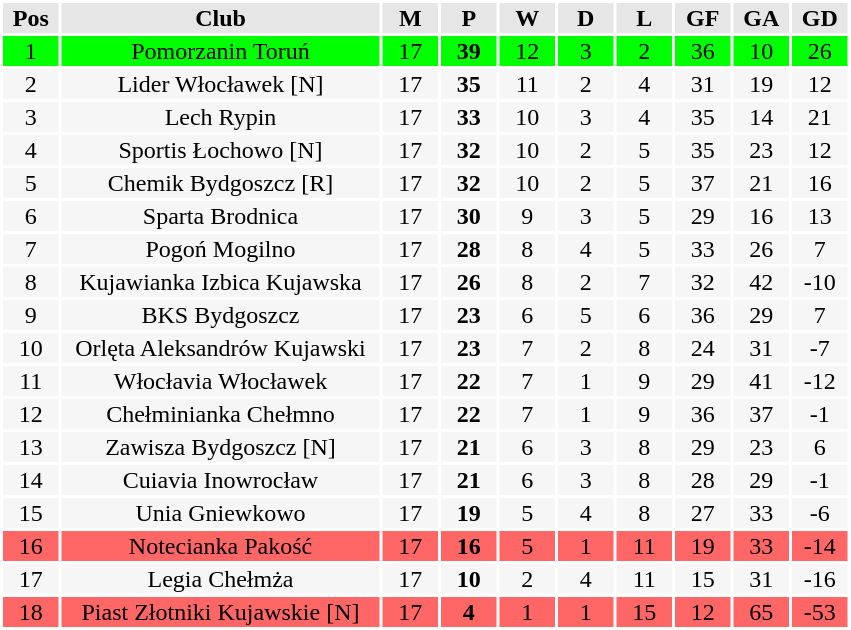<table class="toccolours" style="margin: 0;background:#ffffff;">
<tr bgcolor=#e6e6e6>
<th width=35px>Pos</th>
<th width=210px>Club</th>
<th width=35px>M</th>
<th width=35px>P</th>
<th width=35px>W</th>
<th width=35px>D</th>
<th width=35px>L</th>
<th width=35px>GF</th>
<th width=35px>GA</th>
<th width=35px>GD</th>
</tr>
<tr align=center bgcolor=#00FF00>
<td>1</td>
<td>Pomorzanin Toruń</td>
<td>17</td>
<td><strong>39</strong></td>
<td>12</td>
<td>3</td>
<td>2</td>
<td>36</td>
<td>10</td>
<td>26</td>
</tr>
<tr align=center bgcolor=#f6f6f6>
<td>2</td>
<td>Lider Włocławek <span>[N]</span><noinclude></td>
<td>17</td>
<td><strong>35</strong></td>
<td>11</td>
<td>2</td>
<td>4</td>
<td>31</td>
<td>19</td>
<td>12</td>
</tr>
<tr align=center bgcolor=#f6f6f6>
<td>3</td>
<td>Lech Rypin</td>
<td>17</td>
<td><strong>33</strong></td>
<td>10</td>
<td>3</td>
<td>4</td>
<td>35</td>
<td>14</td>
<td>21</td>
</tr>
<tr align=center bgcolor=#f6f6f6>
<td>4</td>
<td>Sportis Łochowo <span>[N]</span><noinclude></td>
<td>17</td>
<td><strong>32</strong></td>
<td>10</td>
<td>2</td>
<td>5</td>
<td>35</td>
<td>23</td>
<td>12</td>
</tr>
<tr align=center bgcolor=#f6f6f6>
<td>5</td>
<td>Chemik Bydgoszcz <span>[R]</span><noinclude></td>
<td>17</td>
<td><strong>32</strong></td>
<td>10</td>
<td>2</td>
<td>5</td>
<td>37</td>
<td>21</td>
<td>16</td>
</tr>
<tr align=center bgcolor=#f6f6f6>
<td>6</td>
<td>Sparta Brodnica</td>
<td>17</td>
<td><strong>30</strong></td>
<td>9</td>
<td>3</td>
<td>5</td>
<td>29</td>
<td>16</td>
<td>13</td>
</tr>
<tr align=center bgcolor=#f6f6f6>
<td>7</td>
<td>Pogoń Mogilno</td>
<td>17</td>
<td><strong>28</strong></td>
<td>8</td>
<td>4</td>
<td>5</td>
<td>33</td>
<td>26</td>
<td>7</td>
</tr>
<tr align=center bgcolor=#f6f6f6>
<td>8</td>
<td>Kujawianka Izbica Kujawska</td>
<td>17</td>
<td><strong>26</strong></td>
<td>8</td>
<td>2</td>
<td>7</td>
<td>32</td>
<td>42</td>
<td>-10</td>
</tr>
<tr align=center bgcolor=#f6f6f6>
<td>9</td>
<td>BKS Bydgoszcz</td>
<td>17</td>
<td><strong>23</strong></td>
<td>6</td>
<td>5</td>
<td>6</td>
<td>36</td>
<td>29</td>
<td>7</td>
</tr>
<tr align=center bgcolor=#f6f6f6>
<td>10</td>
<td>Orlęta Aleksandrów Kujawski</td>
<td>17</td>
<td><strong>23</strong></td>
<td>7</td>
<td>2</td>
<td>8</td>
<td>24</td>
<td>31</td>
<td>-7</td>
</tr>
<tr align=center bgcolor=#f6f6f6>
<td>11</td>
<td>Włocłavia Włocławek</td>
<td>17</td>
<td><strong>22</strong></td>
<td>7</td>
<td>1</td>
<td>9</td>
<td>29</td>
<td>41</td>
<td>-12</td>
</tr>
<tr align=center bgcolor=#f6f6f6>
<td>12</td>
<td>Chełminianka Chełmno</td>
<td>17</td>
<td><strong>22</strong></td>
<td>7</td>
<td>1</td>
<td>9</td>
<td>36</td>
<td>37</td>
<td>-1</td>
</tr>
<tr align=center bgcolor=#f6f6f6>
<td>13</td>
<td>Zawisza Bydgoszcz <span>[N]</span><noinclude></td>
<td>17</td>
<td><strong>21</strong></td>
<td>6</td>
<td>3</td>
<td>8</td>
<td>29</td>
<td>23</td>
<td>6</td>
</tr>
<tr align=center bgcolor=#f6f6f6>
<td>14</td>
<td>Cuiavia Inowrocław</td>
<td>17</td>
<td><strong>21</strong></td>
<td>6</td>
<td>3</td>
<td>8</td>
<td>28</td>
<td>29</td>
<td>-1</td>
</tr>
<tr align=center bgcolor=#f6f6f6>
<td>15</td>
<td>Unia Gniewkowo</td>
<td>17</td>
<td><strong>19</strong></td>
<td>5</td>
<td>4</td>
<td>8</td>
<td>27</td>
<td>33</td>
<td>-6</td>
</tr>
<tr align=center bgcolor=#ff6666>
<td>16</td>
<td>Notecianka Pakość</td>
<td>17</td>
<td><strong>16</strong></td>
<td>5</td>
<td>1</td>
<td>11</td>
<td>19</td>
<td>33</td>
<td>-14</td>
</tr>
<tr align=center bgcolor=#f6f6f6>
<td>17</td>
<td>Legia Chełmża</td>
<td>17</td>
<td><strong>10</strong></td>
<td>2</td>
<td>4</td>
<td>11</td>
<td>15</td>
<td>31</td>
<td>-16</td>
</tr>
<tr align=center bgcolor=#ff6666>
<td>18</td>
<td>Piast Złotniki Kujawskie <span>[N]</span><noinclude></td>
<td>17</td>
<td><strong>4</strong></td>
<td>1</td>
<td>1</td>
<td>15</td>
<td>12</td>
<td>65</td>
<td>-53</td>
</tr>
</table>
